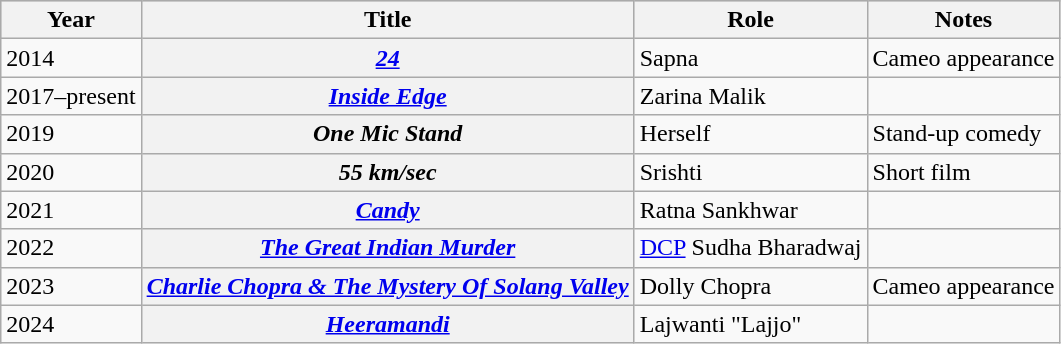<table class="wikitable sortable plainrowheaders">
<tr style="background:#ccc; text-align:center;">
<th scope="col">Year</th>
<th scope="col">Title</th>
<th scope="col">Role</th>
<th scope="col" class="unsortable">Notes</th>
</tr>
<tr>
<td>2014</td>
<th scope="row"><em><a href='#'>24</a></em></th>
<td>Sapna</td>
<td>Cameo appearance</td>
</tr>
<tr>
<td>2017–present</td>
<th scope="row"><em><a href='#'>Inside Edge</a></em></th>
<td>Zarina Malik</td>
<td></td>
</tr>
<tr>
<td>2019</td>
<th scope="row"><em>One Mic Stand</em></th>
<td>Herself</td>
<td>Stand-up comedy</td>
</tr>
<tr>
<td>2020</td>
<th scope="row"><em>55 km/sec</em></th>
<td>Srishti</td>
<td>Short film</td>
</tr>
<tr>
<td>2021</td>
<th scope="row"><em><a href='#'>Candy</a></em></th>
<td>Ratna Sankhwar</td>
<td></td>
</tr>
<tr>
<td>2022</td>
<th scope="row"><em><a href='#'>The Great Indian Murder</a></em></th>
<td><a href='#'>DCP</a> Sudha Bharadwaj</td>
<td></td>
</tr>
<tr>
<td>2023</td>
<th scope="row"><em><a href='#'>Charlie Chopra & The Mystery Of Solang Valley</a></em></th>
<td>Dolly Chopra</td>
<td>Cameo appearance</td>
</tr>
<tr>
<td>2024</td>
<th scope="row"><em><a href='#'>Heeramandi</a></em></th>
<td>Lajwanti "Lajjo"</td>
<td></td>
</tr>
</table>
